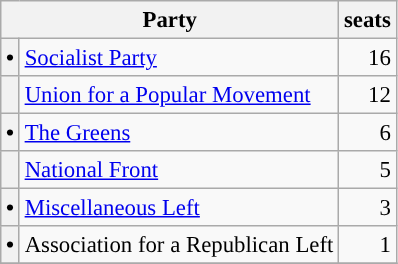<table class="wikitable" style="font-size: 95%;">
<tr>
<th colspan=2>Party</th>
<th>seats</th>
</tr>
<tr>
<th style="background-color: "><span>•</span></th>
<td><a href='#'>Socialist Party</a></td>
<td align="right">16</td>
</tr>
<tr>
<th style="background-color: "></th>
<td><a href='#'>Union for a Popular Movement</a></td>
<td align="right">12</td>
</tr>
<tr>
<th style="background-color: "><span>•</span></th>
<td><a href='#'>The Greens</a></td>
<td align="right">6</td>
</tr>
<tr>
<th style="background-color: "></th>
<td><a href='#'>National Front</a></td>
<td align="right">5</td>
</tr>
<tr>
<th style="background-color: "><span>•</span></th>
<td><a href='#'>Miscellaneous Left</a></td>
<td align="right">3</td>
</tr>
<tr>
<th style="background-color: "><span>•</span></th>
<td>Association for a Republican Left</td>
<td align="right">1</td>
</tr>
<tr>
</tr>
</table>
